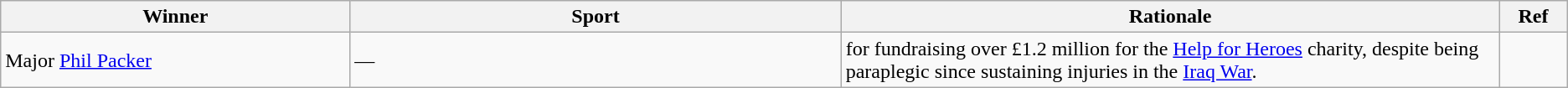<table class="wikitable">
<tr>
<th width=300>Winner</th>
<th width=430>Sport</th>
<th scope="col" style="width:42%;">Rationale</th>
<th style="width:50px;" class="unsortable">Ref</th>
</tr>
<tr>
<td>Major <a href='#'>Phil Packer</a></td>
<td>—</td>
<td>for fundraising over £1.2 million for the <a href='#'>Help for Heroes</a> charity, despite being paraplegic since sustaining injuries in the <a href='#'>Iraq War</a>.</td>
<td align=center></td>
</tr>
</table>
